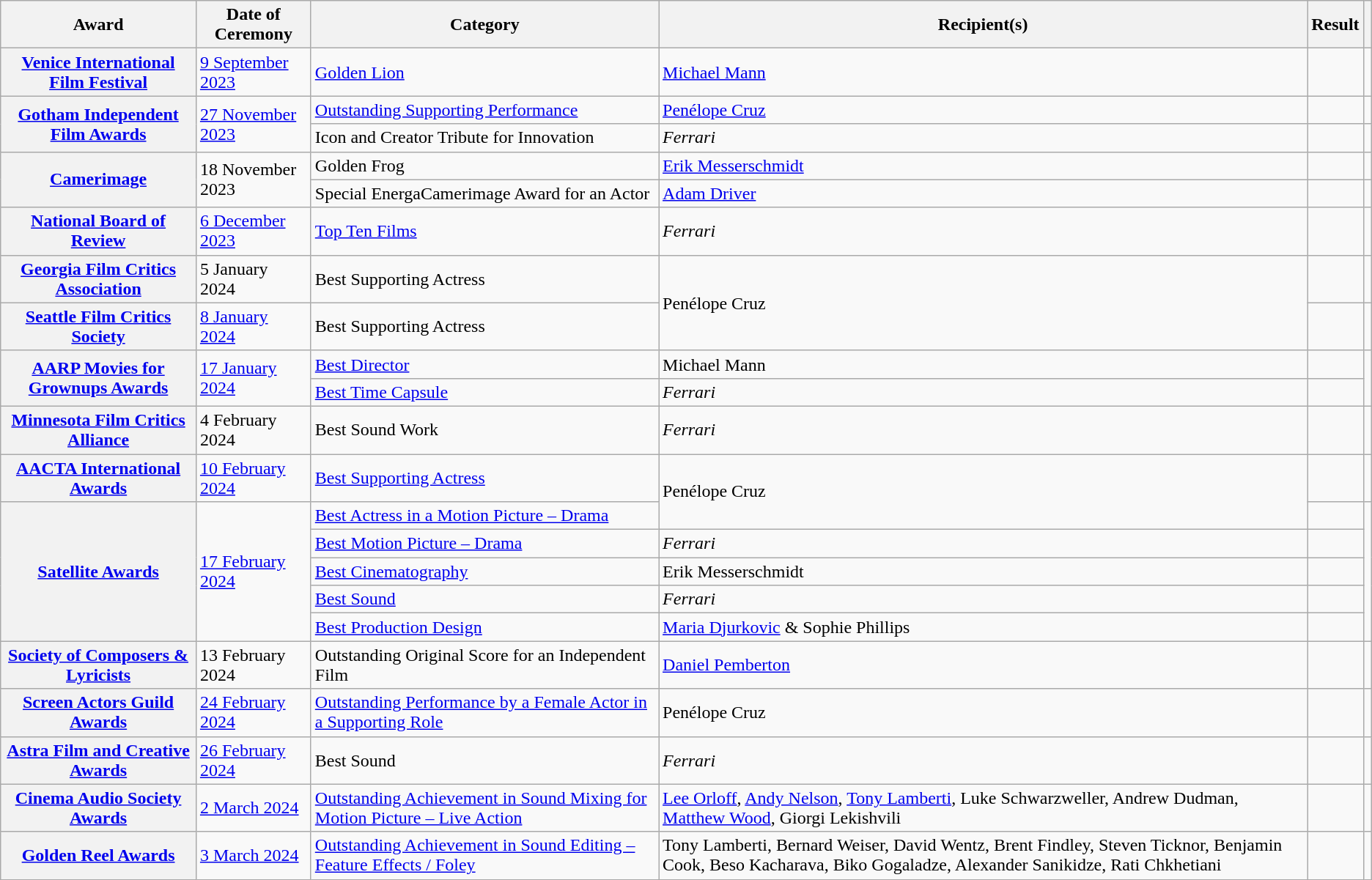<table class="wikitable sortable plainrowheaders">
<tr>
<th scope="col">Award</th>
<th scope="col">Date of Ceremony</th>
<th scope="col">Category</th>
<th scope="col">Recipient(s)</th>
<th scope="col">Result</th>
<th scope="col" class="unsortable"></th>
</tr>
<tr>
<th scope="row"><a href='#'>Venice International Film Festival</a></th>
<td><a href='#'>9 September 2023</a></td>
<td><a href='#'>Golden Lion</a></td>
<td><a href='#'>Michael Mann</a></td>
<td></td>
<td align="center"></td>
</tr>
<tr>
<th rowspan="2" scope="row"><a href='#'>Gotham Independent Film Awards</a></th>
<td rowspan="2"><a href='#'>27 November 2023</a></td>
<td><a href='#'>Outstanding Supporting Performance</a></td>
<td><a href='#'>Penélope Cruz</a></td>
<td></td>
<td align="center"></td>
</tr>
<tr>
<td>Icon and Creator Tribute for Innovation</td>
<td><em>Ferrari</em></td>
<td></td>
<td align="center"></td>
</tr>
<tr>
<th rowspan="2" scope="row"><a href='#'>Camerimage</a></th>
<td rowspan="2">18 November 2023</td>
<td>Golden Frog</td>
<td><a href='#'>Erik Messerschmidt</a></td>
<td></td>
<td align="center"></td>
</tr>
<tr>
<td>Special EnergaCamerimage Award for an Actor</td>
<td><a href='#'>Adam Driver</a></td>
<td></td>
<td align="center"></td>
</tr>
<tr>
<th scope="row"><a href='#'>National Board of Review</a></th>
<td><a href='#'>6 December 2023</a></td>
<td><a href='#'>Top Ten Films</a></td>
<td><em>Ferrari</em></td>
<td></td>
<td></td>
</tr>
<tr>
<th scope="row"><a href='#'>Georgia Film Critics Association</a></th>
<td>5 January 2024</td>
<td>Best Supporting Actress</td>
<td rowspan="2">Penélope Cruz</td>
<td></td>
<td></td>
</tr>
<tr>
<th scope="row"><a href='#'>Seattle Film Critics Society</a></th>
<td><a href='#'>8 January 2024</a></td>
<td>Best Supporting Actress</td>
<td></td>
<td></td>
</tr>
<tr>
<th rowspan="2" scope="row"><a href='#'>AARP Movies for Grownups Awards</a></th>
<td rowspan="2"><a href='#'>17 January 2024</a></td>
<td><a href='#'>Best Director</a></td>
<td>Michael Mann</td>
<td></td>
<td rowspan="2" align="center"><br></td>
</tr>
<tr>
<td><a href='#'>Best Time Capsule</a></td>
<td><em>Ferrari</em></td>
<td></td>
</tr>
<tr>
<th scope="row"><a href='#'>Minnesota Film Critics Alliance</a></th>
<td>4 February 2024</td>
<td>Best Sound Work</td>
<td><em>Ferrari</em></td>
<td></td>
<td></td>
</tr>
<tr>
<th scope="row"><a href='#'>AACTA International Awards</a></th>
<td><a href='#'>10 February 2024</a></td>
<td><a href='#'>Best Supporting Actress</a></td>
<td rowspan="2">Penélope Cruz</td>
<td></td>
<td align="center"></td>
</tr>
<tr>
<th rowspan="5" scope="row"><a href='#'>Satellite Awards</a></th>
<td rowspan="5"><a href='#'>17 February 2024</a></td>
<td><a href='#'>Best Actress in a Motion Picture – Drama</a></td>
<td></td>
<td rowspan="5" align="center"></td>
</tr>
<tr>
<td><a href='#'>Best Motion Picture – Drama</a></td>
<td><em>Ferrari</em></td>
<td></td>
</tr>
<tr>
<td><a href='#'>Best Cinematography</a></td>
<td>Erik Messerschmidt</td>
<td></td>
</tr>
<tr>
<td><a href='#'>Best Sound</a></td>
<td><em>Ferrari</em></td>
<td></td>
</tr>
<tr>
<td><a href='#'>Best Production Design</a></td>
<td><a href='#'>Maria Djurkovic</a> & Sophie Phillips</td>
<td></td>
</tr>
<tr>
<th scope="row"><a href='#'>Society of Composers & Lyricists</a></th>
<td>13 February 2024</td>
<td>Outstanding Original Score for an Independent Film</td>
<td><a href='#'>Daniel Pemberton</a></td>
<td></td>
<td align="center"></td>
</tr>
<tr>
<th scope="row"><a href='#'>Screen Actors Guild Awards</a></th>
<td><a href='#'>24 February 2024</a></td>
<td><a href='#'>Outstanding Performance by a Female Actor in a Supporting Role</a></td>
<td>Penélope Cruz</td>
<td></td>
<td></td>
</tr>
<tr>
<th scope="row"><a href='#'>Astra Film and Creative Awards</a></th>
<td><a href='#'>26 February 2024</a></td>
<td>Best Sound</td>
<td><em>Ferrari</em></td>
<td></td>
<td align="center"></td>
</tr>
<tr>
<th scope="row"><a href='#'>Cinema Audio Society Awards</a></th>
<td><a href='#'>2 March 2024</a></td>
<td><a href='#'>Outstanding Achievement in Sound Mixing for Motion Picture – Live Action</a></td>
<td><a href='#'>Lee Orloff</a>, <a href='#'>Andy Nelson</a>, <a href='#'>Tony Lamberti</a>, Luke Schwarzweller, Andrew Dudman, <a href='#'>Matthew Wood</a>, Giorgi Lekishvili</td>
<td></td>
<td align="center"></td>
</tr>
<tr>
<th rowspan="1" scope="row"><a href='#'>Golden Reel Awards</a></th>
<td rowspan="1"><a href='#'>3 March 2024</a></td>
<td><a href='#'>Outstanding Achievement in Sound Editing – Feature Effects / Foley</a></td>
<td>Tony Lamberti, Bernard Weiser, David Wentz, Brent Findley, Steven Ticknor, Benjamin Cook, Beso Kacharava, Biko Gogaladze, Alexander Sanikidze, Rati Chkhetiani</td>
<td></td>
<td rowspan="1" align="center"></td>
</tr>
</table>
